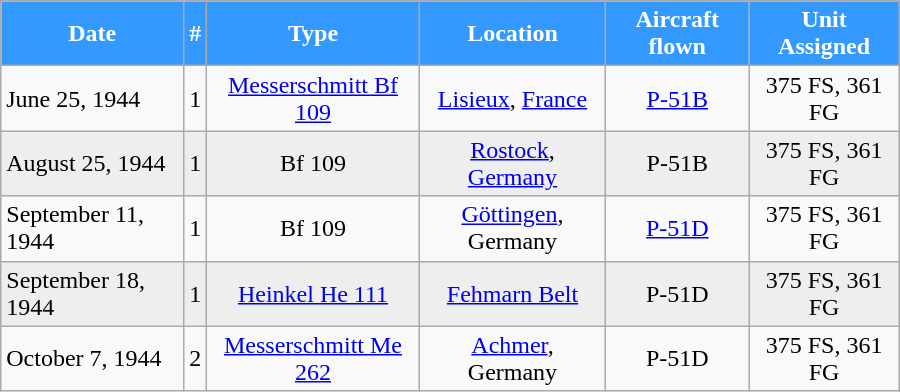<table class="wikitable" style="margin:auto; width:600px;">
<tr style="color:white;">
<th style="background:#39f;">Date</th>
<th style="background:#39f;">#</th>
<th style="background:#39f;">Type</th>
<th style="background:#39f;">Location</th>
<th style="background:#39f;">Aircraft flown</th>
<th style="background:#39f;">Unit Assigned</th>
</tr>
<tr>
<td>June 25, 1944</td>
<td align=center>1</td>
<td align=center><a href='#'>Messerschmitt Bf 109</a></td>
<td align=center><a href='#'>Lisieux</a>, <a href='#'>France</a></td>
<td align=center><a href='#'>P-51B</a></td>
<td align=center>375 FS, 361 FG</td>
</tr>
<tr style="background:#eee;">
<td>August 25, 1944</td>
<td align=center>1</td>
<td align=center>Bf 109</td>
<td align=center><a href='#'>Rostock</a>, <a href='#'>Germany</a></td>
<td align=center>P-51B</td>
<td align=center>375 FS, 361 FG</td>
</tr>
<tr>
<td>September 11, 1944</td>
<td align=center>1</td>
<td align=center>Bf 109</td>
<td align=center><a href='#'>Göttingen</a>, Germany</td>
<td align=center><a href='#'>P-51D</a></td>
<td align=center>375 FS, 361 FG</td>
</tr>
<tr style="background:#eee;">
<td>September 18, 1944</td>
<td align=center>1</td>
<td align=center><a href='#'>Heinkel He 111</a></td>
<td align=center><a href='#'>Fehmarn Belt</a></td>
<td align=center>P-51D</td>
<td align=center>375 FS, 361 FG</td>
</tr>
<tr>
<td>October 7, 1944</td>
<td align=center>2</td>
<td align=center><a href='#'>Messerschmitt Me 262</a></td>
<td align=center><a href='#'>Achmer</a>, Germany</td>
<td align=center>P-51D</td>
<td align=center>375 FS, 361 FG</td>
</tr>
</table>
